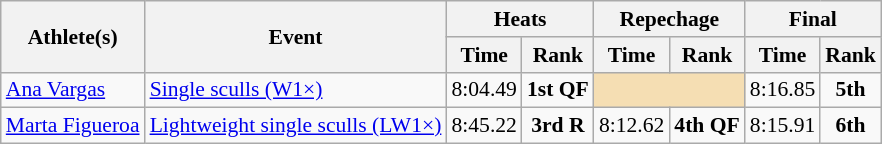<table class="wikitable" border="1" style="font-size:90%">
<tr>
<th rowspan=2>Athlete(s)</th>
<th rowspan=2>Event</th>
<th colspan=2>Heats</th>
<th colspan=2>Repechage</th>
<th colspan=2>Final</th>
</tr>
<tr>
<th>Time</th>
<th>Rank</th>
<th>Time</th>
<th>Rank</th>
<th>Time</th>
<th>Rank</th>
</tr>
<tr>
<td><a href='#'>Ana Vargas</a></td>
<td><a href='#'>Single sculls (W1×)</a></td>
<td align=center>8:04.49</td>
<td align=center><strong>1st QF</strong></td>
<td align="center" colspan="2" bgcolor=wheat></td>
<td align=center>8:16.85</td>
<td align=center><strong>5th</strong></td>
</tr>
<tr>
<td><a href='#'>Marta Figueroa</a></td>
<td><a href='#'>Lightweight single sculls (LW1×)</a></td>
<td align=center>8:45.22</td>
<td align=center><strong>3rd R</strong></td>
<td align=center>8:12.62</td>
<td align=center><strong>4th QF</strong></td>
<td align=center>8:15.91</td>
<td align=center><strong>6th</strong></td>
</tr>
</table>
